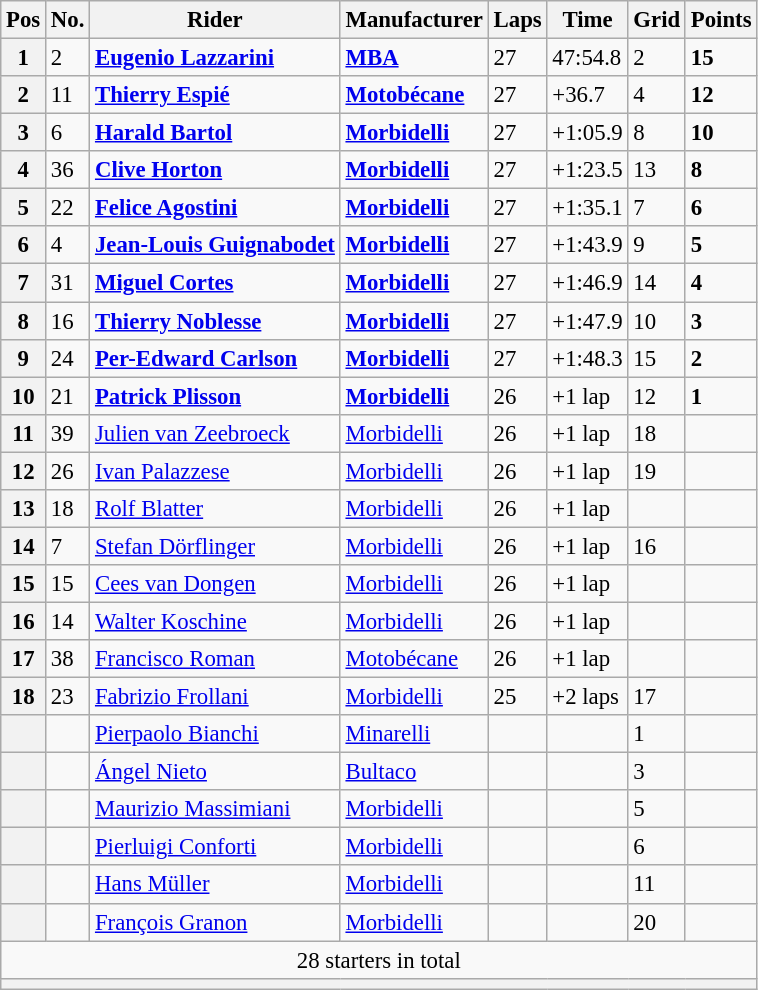<table class="wikitable" style="font-size: 95%;">
<tr>
<th>Pos</th>
<th>No.</th>
<th>Rider</th>
<th>Manufacturer</th>
<th>Laps</th>
<th>Time</th>
<th>Grid</th>
<th>Points</th>
</tr>
<tr>
<th>1</th>
<td>2</td>
<td> <strong><a href='#'>Eugenio Lazzarini</a></strong></td>
<td><strong><a href='#'>MBA</a></strong></td>
<td>27</td>
<td>47:54.8</td>
<td>2</td>
<td><strong>15</strong></td>
</tr>
<tr>
<th>2</th>
<td>11</td>
<td> <strong><a href='#'>Thierry Espié</a></strong></td>
<td><strong><a href='#'>Motobécane</a></strong></td>
<td>27</td>
<td>+36.7</td>
<td>4</td>
<td><strong>12</strong></td>
</tr>
<tr>
<th>3</th>
<td>6</td>
<td> <strong><a href='#'>Harald Bartol</a></strong></td>
<td><strong><a href='#'>Morbidelli</a></strong></td>
<td>27</td>
<td>+1:05.9</td>
<td>8</td>
<td><strong>10</strong></td>
</tr>
<tr>
<th>4</th>
<td>36</td>
<td> <strong><a href='#'>Clive Horton</a></strong></td>
<td><strong><a href='#'>Morbidelli</a></strong></td>
<td>27</td>
<td>+1:23.5</td>
<td>13</td>
<td><strong>8</strong></td>
</tr>
<tr>
<th>5</th>
<td>22</td>
<td> <strong><a href='#'>Felice Agostini</a></strong></td>
<td><strong><a href='#'>Morbidelli</a></strong></td>
<td>27</td>
<td>+1:35.1</td>
<td>7</td>
<td><strong>6</strong></td>
</tr>
<tr>
<th>6</th>
<td>4</td>
<td> <strong><a href='#'>Jean-Louis Guignabodet</a></strong></td>
<td><strong><a href='#'>Morbidelli</a></strong></td>
<td>27</td>
<td>+1:43.9</td>
<td>9</td>
<td><strong>5</strong></td>
</tr>
<tr>
<th>7</th>
<td>31</td>
<td> <strong><a href='#'>Miguel Cortes</a></strong></td>
<td><strong><a href='#'>Morbidelli</a></strong></td>
<td>27</td>
<td>+1:46.9</td>
<td>14</td>
<td><strong>4</strong></td>
</tr>
<tr>
<th>8</th>
<td>16</td>
<td> <strong><a href='#'>Thierry Noblesse</a></strong></td>
<td><strong><a href='#'>Morbidelli</a></strong></td>
<td>27</td>
<td>+1:47.9</td>
<td>10</td>
<td><strong>3</strong></td>
</tr>
<tr>
<th>9</th>
<td>24</td>
<td> <strong><a href='#'>Per-Edward Carlson</a></strong></td>
<td><strong><a href='#'>Morbidelli</a></strong></td>
<td>27</td>
<td>+1:48.3</td>
<td>15</td>
<td><strong>2</strong></td>
</tr>
<tr>
<th>10</th>
<td>21</td>
<td> <strong><a href='#'>Patrick Plisson</a></strong></td>
<td><strong><a href='#'>Morbidelli</a></strong></td>
<td>26</td>
<td>+1 lap</td>
<td>12</td>
<td><strong>1</strong></td>
</tr>
<tr>
<th>11</th>
<td>39</td>
<td> <a href='#'>Julien van Zeebroeck</a></td>
<td><a href='#'>Morbidelli</a></td>
<td>26</td>
<td>+1 lap</td>
<td>18</td>
<td></td>
</tr>
<tr>
<th>12</th>
<td>26</td>
<td> <a href='#'>Ivan Palazzese</a></td>
<td><a href='#'>Morbidelli</a></td>
<td>26</td>
<td>+1 lap</td>
<td>19</td>
<td></td>
</tr>
<tr>
<th>13</th>
<td>18</td>
<td> <a href='#'>Rolf Blatter</a></td>
<td><a href='#'>Morbidelli</a></td>
<td>26</td>
<td>+1 lap</td>
<td></td>
<td></td>
</tr>
<tr>
<th>14</th>
<td>7</td>
<td> <a href='#'>Stefan Dörflinger</a></td>
<td><a href='#'>Morbidelli</a></td>
<td>26</td>
<td>+1 lap</td>
<td>16</td>
<td></td>
</tr>
<tr>
<th>15</th>
<td>15</td>
<td> <a href='#'>Cees van Dongen</a></td>
<td><a href='#'>Morbidelli</a></td>
<td>26</td>
<td>+1 lap</td>
<td></td>
<td></td>
</tr>
<tr>
<th>16</th>
<td>14</td>
<td> <a href='#'>Walter Koschine</a></td>
<td><a href='#'>Morbidelli</a></td>
<td>26</td>
<td>+1 lap</td>
<td></td>
<td></td>
</tr>
<tr>
<th>17</th>
<td>38</td>
<td> <a href='#'>Francisco Roman</a></td>
<td><a href='#'>Motobécane</a></td>
<td>26</td>
<td>+1 lap</td>
<td></td>
<td></td>
</tr>
<tr>
<th>18</th>
<td>23</td>
<td> <a href='#'>Fabrizio Frollani</a></td>
<td><a href='#'>Morbidelli</a></td>
<td>25</td>
<td>+2 laps</td>
<td>17</td>
<td></td>
</tr>
<tr>
<th></th>
<td></td>
<td> <a href='#'>Pierpaolo Bianchi</a></td>
<td><a href='#'>Minarelli</a></td>
<td></td>
<td></td>
<td>1</td>
<td></td>
</tr>
<tr>
<th></th>
<td></td>
<td> <a href='#'>Ángel Nieto</a></td>
<td><a href='#'>Bultaco</a></td>
<td></td>
<td></td>
<td>3</td>
<td></td>
</tr>
<tr>
<th></th>
<td></td>
<td> <a href='#'>Maurizio Massimiani</a></td>
<td><a href='#'>Morbidelli</a></td>
<td></td>
<td></td>
<td>5</td>
<td></td>
</tr>
<tr>
<th></th>
<td></td>
<td> <a href='#'>Pierluigi Conforti</a></td>
<td><a href='#'>Morbidelli</a></td>
<td></td>
<td></td>
<td>6</td>
<td></td>
</tr>
<tr>
<th></th>
<td></td>
<td> <a href='#'>Hans Müller</a></td>
<td><a href='#'>Morbidelli</a></td>
<td></td>
<td></td>
<td>11</td>
<td></td>
</tr>
<tr>
<th></th>
<td></td>
<td> <a href='#'>François Granon</a></td>
<td><a href='#'>Morbidelli</a></td>
<td></td>
<td></td>
<td>20</td>
<td></td>
</tr>
<tr>
<td colspan=8 align=center>28 starters in total</td>
</tr>
<tr>
<th colspan=8></th>
</tr>
</table>
